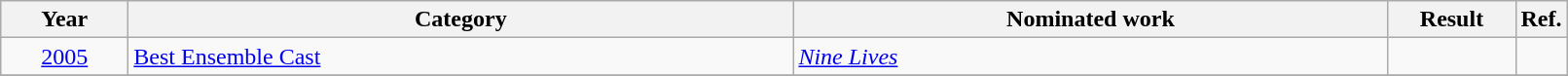<table class=wikitable>
<tr>
<th scope="col" style="width:5em;">Year</th>
<th scope="col" style="width:28em;">Category</th>
<th scope="col" style="width:25em;">Nominated work</th>
<th scope="col" style="width:5em;">Result</th>
<th>Ref.</th>
</tr>
<tr>
<td style="text-align:center;"><a href='#'>2005</a></td>
<td><a href='#'>Best Ensemble Cast</a></td>
<td><em><a href='#'>Nine Lives</a></em></td>
<td></td>
<td></td>
</tr>
<tr>
</tr>
</table>
